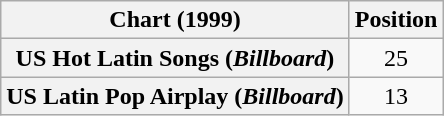<table class="wikitable plainrowheaders " style="text-align:center;">
<tr>
<th scope="col">Chart (1999)</th>
<th scope="col">Position</th>
</tr>
<tr>
<th scope="row">US Hot Latin Songs (<em>Billboard</em>)</th>
<td>25</td>
</tr>
<tr>
<th scope="row">US Latin Pop Airplay (<em>Billboard</em>)</th>
<td>13</td>
</tr>
</table>
